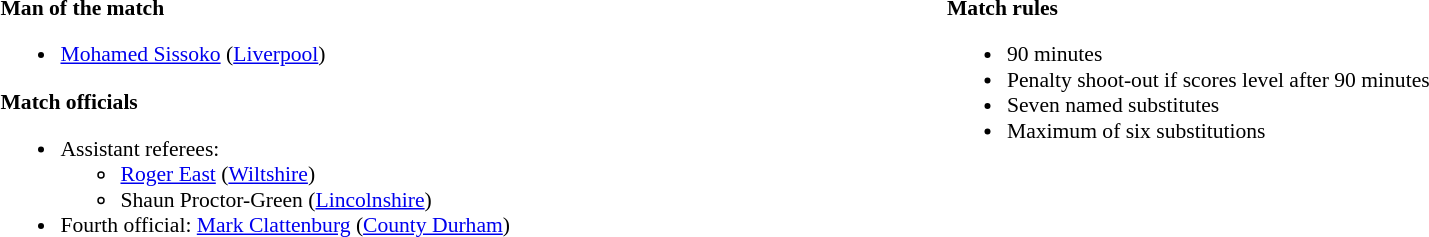<table width=100% style="font-size:90%">
<tr>
<td width=50% valign=top><br><strong>Man of the match</strong><ul><li><a href='#'>Mohamed Sissoko</a> (<a href='#'>Liverpool</a>)</li></ul><strong>Match officials</strong><ul><li>Assistant referees:<ul><li><a href='#'>Roger East</a> (<a href='#'>Wiltshire</a>)</li><li>Shaun Proctor-Green (<a href='#'>Lincolnshire</a>)</li></ul></li><li>Fourth official: <a href='#'>Mark Clattenburg</a> (<a href='#'>County Durham</a>)</li></ul></td>
<td width=50% valign=top><br><strong>Match rules</strong><ul><li>90 minutes</li><li>Penalty shoot-out if scores level after 90 minutes</li><li>Seven named substitutes</li><li>Maximum of six substitutions</li></ul></td>
</tr>
</table>
